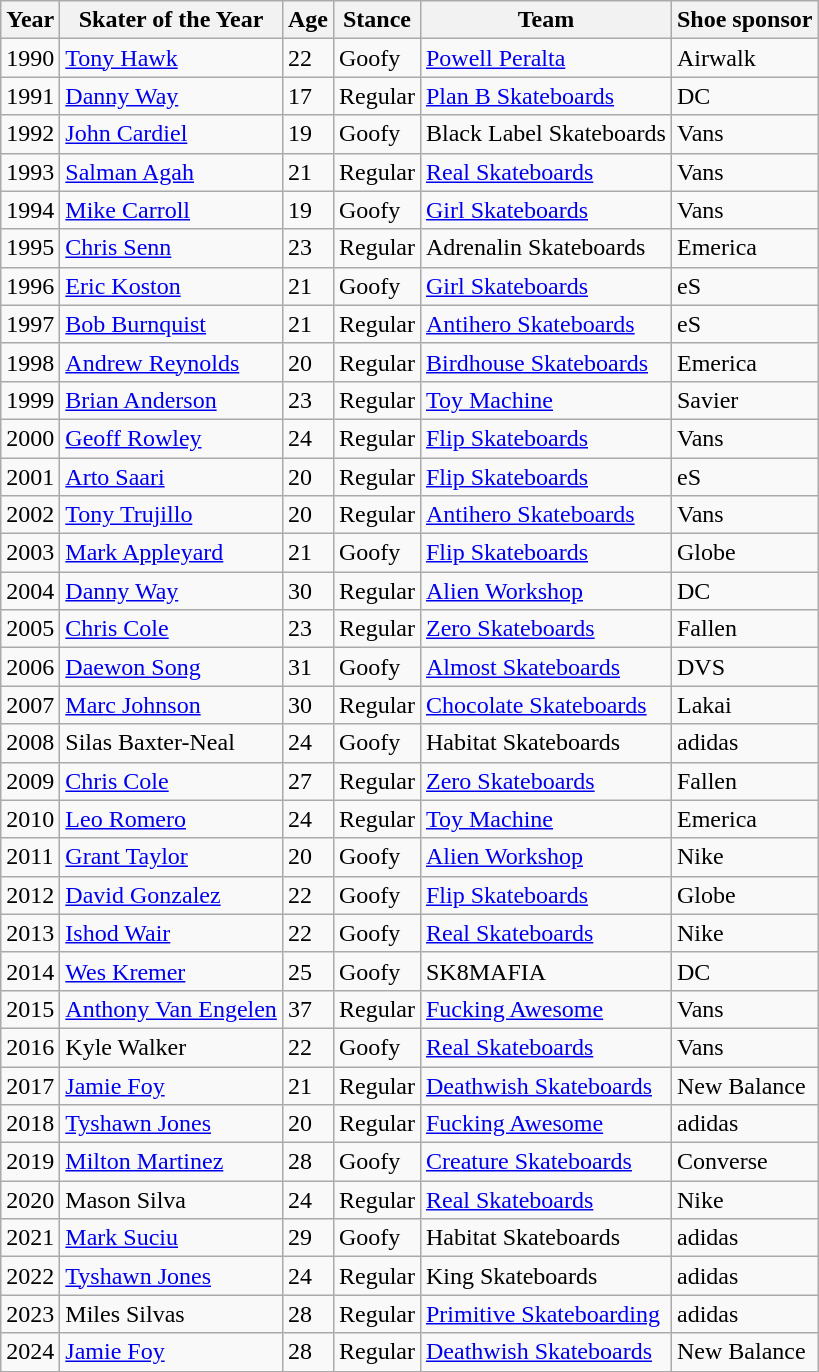<table class="wikitable sortable">
<tr>
<th>Year</th>
<th>Skater of the Year</th>
<th>Age</th>
<th>Stance</th>
<th>Team</th>
<th>Shoe sponsor</th>
</tr>
<tr>
<td>1990</td>
<td> <a href='#'>Tony Hawk</a></td>
<td>22</td>
<td>Goofy</td>
<td><a href='#'>Powell Peralta</a></td>
<td>Airwalk</td>
</tr>
<tr>
<td>1991</td>
<td> <a href='#'>Danny Way</a></td>
<td>17</td>
<td>Regular</td>
<td><a href='#'>Plan B Skateboards</a></td>
<td>DC</td>
</tr>
<tr>
<td>1992</td>
<td> <a href='#'>John Cardiel</a></td>
<td>19</td>
<td>Goofy</td>
<td>Black Label Skateboards</td>
<td>Vans</td>
</tr>
<tr>
<td>1993</td>
<td> <a href='#'>Salman Agah</a></td>
<td>21</td>
<td>Regular</td>
<td><a href='#'>Real Skateboards</a></td>
<td>Vans</td>
</tr>
<tr>
<td>1994</td>
<td> <a href='#'>Mike Carroll</a></td>
<td>19</td>
<td>Goofy</td>
<td><a href='#'>Girl Skateboards</a></td>
<td>Vans</td>
</tr>
<tr>
<td>1995</td>
<td> <a href='#'>Chris Senn</a></td>
<td>23</td>
<td>Regular</td>
<td>Adrenalin Skateboards</td>
<td>Emerica</td>
</tr>
<tr>
<td>1996</td>
<td> <a href='#'>Eric Koston</a></td>
<td>21</td>
<td>Goofy</td>
<td><a href='#'>Girl Skateboards</a></td>
<td>eS</td>
</tr>
<tr>
<td>1997</td>
<td> <a href='#'>Bob Burnquist</a></td>
<td>21</td>
<td>Regular</td>
<td><a href='#'>Antihero Skateboards</a></td>
<td>eS</td>
</tr>
<tr>
<td>1998</td>
<td> <a href='#'>Andrew Reynolds</a></td>
<td>20</td>
<td>Regular</td>
<td><a href='#'>Birdhouse Skateboards</a></td>
<td>Emerica</td>
</tr>
<tr>
<td>1999</td>
<td> <a href='#'>Brian Anderson</a></td>
<td>23</td>
<td>Regular</td>
<td><a href='#'>Toy Machine</a></td>
<td>Savier</td>
</tr>
<tr>
<td>2000</td>
<td> <a href='#'>Geoff Rowley</a></td>
<td>24</td>
<td>Regular</td>
<td><a href='#'>Flip Skateboards</a></td>
<td>Vans</td>
</tr>
<tr>
<td>2001</td>
<td> <a href='#'>Arto Saari</a></td>
<td>20</td>
<td>Regular</td>
<td><a href='#'>Flip Skateboards</a></td>
<td>eS</td>
</tr>
<tr>
<td>2002</td>
<td> <a href='#'>Tony Trujillo</a></td>
<td>20</td>
<td>Regular</td>
<td><a href='#'>Antihero Skateboards</a></td>
<td>Vans</td>
</tr>
<tr>
<td>2003</td>
<td> <a href='#'>Mark Appleyard</a></td>
<td>21</td>
<td>Goofy</td>
<td><a href='#'>Flip Skateboards</a></td>
<td>Globe</td>
</tr>
<tr>
<td>2004</td>
<td> <a href='#'>Danny Way</a></td>
<td>30</td>
<td>Regular</td>
<td><a href='#'>Alien Workshop</a></td>
<td>DC</td>
</tr>
<tr>
<td>2005</td>
<td> <a href='#'>Chris Cole</a></td>
<td>23</td>
<td>Regular</td>
<td><a href='#'>Zero Skateboards</a></td>
<td>Fallen</td>
</tr>
<tr>
<td>2006</td>
<td> <a href='#'>Daewon Song</a></td>
<td>31</td>
<td>Goofy</td>
<td><a href='#'>Almost Skateboards</a></td>
<td>DVS</td>
</tr>
<tr>
<td>2007</td>
<td> <a href='#'>Marc Johnson</a></td>
<td>30</td>
<td>Regular</td>
<td><a href='#'>Chocolate Skateboards</a></td>
<td>Lakai</td>
</tr>
<tr>
<td>2008</td>
<td> Silas Baxter-Neal</td>
<td>24</td>
<td>Goofy</td>
<td>Habitat Skateboards</td>
<td>adidas</td>
</tr>
<tr>
<td>2009</td>
<td> <a href='#'>Chris Cole</a></td>
<td>27</td>
<td>Regular</td>
<td><a href='#'>Zero Skateboards</a></td>
<td>Fallen</td>
</tr>
<tr>
<td>2010</td>
<td> <a href='#'>Leo Romero</a></td>
<td>24</td>
<td>Regular</td>
<td><a href='#'>Toy Machine</a></td>
<td>Emerica</td>
</tr>
<tr>
<td>2011</td>
<td> <a href='#'>Grant Taylor</a></td>
<td>20</td>
<td>Goofy</td>
<td><a href='#'>Alien Workshop</a></td>
<td>Nike</td>
</tr>
<tr>
<td>2012</td>
<td> <a href='#'>David Gonzalez</a></td>
<td>22</td>
<td>Goofy</td>
<td><a href='#'>Flip Skateboards</a></td>
<td>Globe</td>
</tr>
<tr>
<td>2013</td>
<td> <a href='#'>Ishod Wair</a></td>
<td>22</td>
<td>Goofy</td>
<td><a href='#'>Real Skateboards</a></td>
<td>Nike</td>
</tr>
<tr>
<td>2014</td>
<td> <a href='#'>Wes Kremer</a></td>
<td>25</td>
<td>Goofy</td>
<td>SK8MAFIA</td>
<td>DC</td>
</tr>
<tr>
<td>2015</td>
<td> <a href='#'>Anthony Van Engelen</a></td>
<td>37</td>
<td>Regular</td>
<td><a href='#'>Fucking Awesome</a></td>
<td>Vans</td>
</tr>
<tr>
<td>2016</td>
<td> Kyle Walker</td>
<td>22</td>
<td>Goofy</td>
<td><a href='#'>Real Skateboards</a></td>
<td>Vans</td>
</tr>
<tr>
<td>2017</td>
<td> <a href='#'>Jamie Foy</a></td>
<td>21</td>
<td>Regular</td>
<td><a href='#'>Deathwish Skateboards</a></td>
<td>New Balance</td>
</tr>
<tr>
<td>2018</td>
<td> <a href='#'>Tyshawn Jones</a></td>
<td>20</td>
<td>Regular</td>
<td><a href='#'>Fucking Awesome</a></td>
<td>adidas</td>
</tr>
<tr>
<td>2019</td>
<td> <a href='#'>Milton Martinez</a></td>
<td>28</td>
<td>Goofy</td>
<td><a href='#'>Creature Skateboards</a></td>
<td>Converse</td>
</tr>
<tr>
<td>2020</td>
<td> Mason Silva</td>
<td>24</td>
<td>Regular</td>
<td><a href='#'>Real Skateboards</a></td>
<td>Nike</td>
</tr>
<tr>
<td>2021</td>
<td> <a href='#'>Mark Suciu</a></td>
<td>29</td>
<td>Goofy</td>
<td>Habitat Skateboards</td>
<td>adidas</td>
</tr>
<tr>
<td>2022</td>
<td> <a href='#'>Tyshawn Jones</a></td>
<td>24</td>
<td>Regular</td>
<td>King Skateboards</td>
<td>adidas</td>
</tr>
<tr>
<td>2023</td>
<td> Miles Silvas</td>
<td>28</td>
<td>Regular</td>
<td><a href='#'>Primitive Skateboarding</a></td>
<td>adidas</td>
</tr>
<tr>
<td>2024</td>
<td> <a href='#'>Jamie Foy</a></td>
<td>28</td>
<td>Regular</td>
<td><a href='#'>Deathwish Skateboards</a></td>
<td>New Balance</td>
</tr>
</table>
